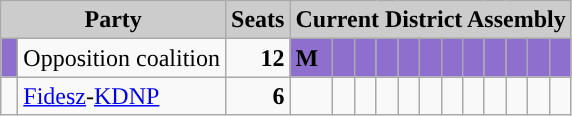<table class="wikitable">
<tr>
<th style="background:#ccc" colspan="2">Party</th>
<th style="background:#ccc">Seats</th>
<th style="background:#ccc" colspan="12">Current District Assembly</th>
</tr>
<tr>
<td style="background-color: #8E6FCE"> </td>
<td>Opposition coalition</td>
<td style="text-align: right"><strong>12</strong></td>
<td style="background-color: #8E6FCE"><span><strong>M</strong></span></td>
<td style="background-color: #8E6FCE"> </td>
<td style="background-color: #8E6FCE"> </td>
<td style="background-color: #8E6FCE"> </td>
<td style="background-color: #8E6FCE"> </td>
<td style="background-color: #8E6FCE"> </td>
<td style="background-color: #8E6FCE"> </td>
<td style="background-color: #8E6FCE"> </td>
<td style="background-color: #8E6FCE"> </td>
<td style="background-color: #8E6FCE"> </td>
<td style="background-color: #8E6FCE"> </td>
<td style="background-color: #8E6FCE"> </td>
</tr>
<tr>
<td style="background-color: "> </td>
<td><a href='#'>Fidesz</a>-<a href='#'>KDNP</a></td>
<td style="text-align: right"><strong>6</strong></td>
<td style="background-color: "> </td>
<td style="background-color: "> </td>
<td style="background-color: "> </td>
<td style="background-color: "> </td>
<td style="background-color: "> </td>
<td style="background-color: "> </td>
<td> </td>
<td> </td>
<td> </td>
<td> </td>
<td> </td>
<td> </td>
</tr>
</table>
